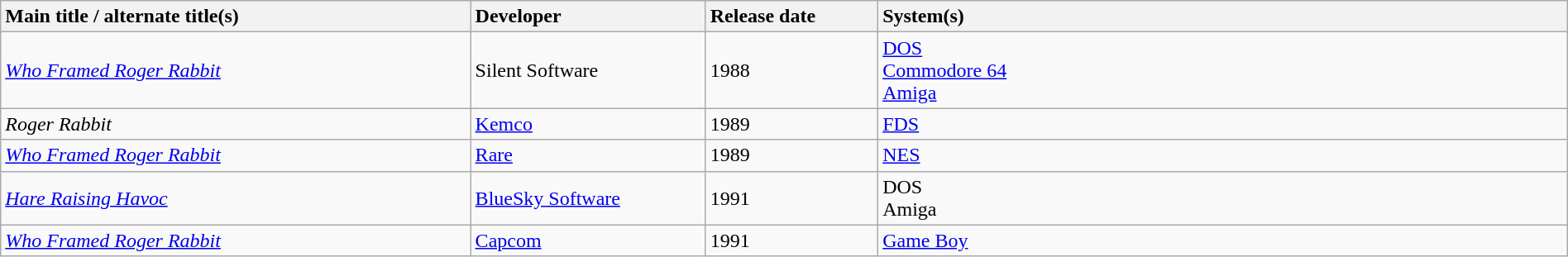<table class="wikitable sortable" style="width: 100%;">
<tr>
<th style="width:30%; text-align:left;">Main title / alternate title(s)</th>
<th style="width:15%; text-align:left;">Developer</th>
<th style="width:11%; text-align:left;">Release date</th>
<th style="width:44%; text-align:left;">System(s)</th>
</tr>
<tr>
<td><em><a href='#'>Who Framed Roger Rabbit</a></em></td>
<td>Silent Software</td>
<td>1988</td>
<td><a href='#'>DOS</a><br> <a href='#'>Commodore 64</a><br> <a href='#'>Amiga</a></td>
</tr>
<tr>
<td><em>Roger Rabbit</em></td>
<td><a href='#'>Kemco</a></td>
<td>1989</td>
<td><a href='#'>FDS</a></td>
</tr>
<tr>
<td><em><a href='#'>Who Framed Roger Rabbit</a></em></td>
<td><a href='#'>Rare</a></td>
<td>1989</td>
<td><a href='#'>NES</a></td>
</tr>
<tr>
<td><em><a href='#'>Hare Raising Havoc</a></em></td>
<td><a href='#'>BlueSky Software</a></td>
<td>1991</td>
<td>DOS<br> Amiga</td>
</tr>
<tr>
<td><em><a href='#'>Who Framed Roger Rabbit</a></em></td>
<td><a href='#'>Capcom</a></td>
<td>1991</td>
<td><a href='#'>Game Boy</a></td>
</tr>
</table>
